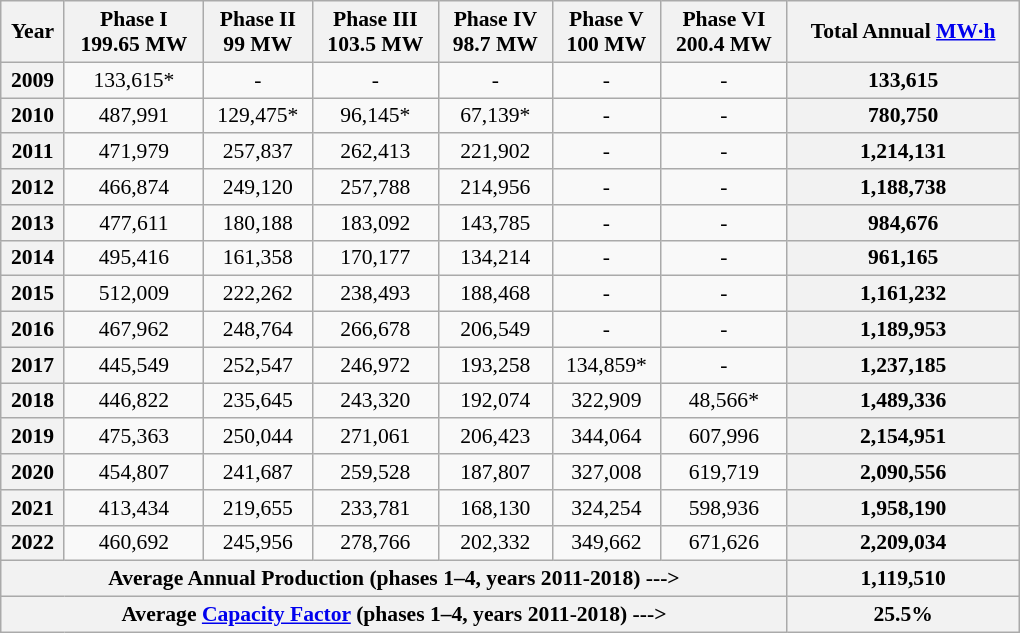<table class=wikitable style="text-align:center; font-size:0.9em; width:680px;">
<tr>
<th>Year</th>
<th>Phase I<br>199.65 MW </th>
<th>Phase II<br>99 MW </th>
<th>Phase III<br>103.5 MW </th>
<th>Phase IV<br>98.7 MW </th>
<th>Phase V<br>100 MW </th>
<th>Phase VI<br>200.4 MW </th>
<th>Total Annual <a href='#'>MW·h</a></th>
</tr>
<tr>
<th>2009</th>
<td>133,615*</td>
<td>-</td>
<td>-</td>
<td>-</td>
<td>-</td>
<td>-</td>
<th>133,615</th>
</tr>
<tr>
<th>2010</th>
<td>487,991</td>
<td>129,475*</td>
<td>96,145*</td>
<td>67,139*</td>
<td>-</td>
<td>-</td>
<th>780,750</th>
</tr>
<tr>
<th>2011</th>
<td>471,979</td>
<td>257,837</td>
<td>262,413</td>
<td>221,902</td>
<td>-</td>
<td>-</td>
<th>1,214,131</th>
</tr>
<tr>
<th>2012</th>
<td>466,874</td>
<td>249,120</td>
<td>257,788</td>
<td>214,956</td>
<td>-</td>
<td>-</td>
<th>1,188,738</th>
</tr>
<tr>
<th>2013</th>
<td>477,611</td>
<td>180,188</td>
<td>183,092</td>
<td>143,785</td>
<td>-</td>
<td>-</td>
<th>984,676</th>
</tr>
<tr>
<th>2014</th>
<td>495,416</td>
<td>161,358</td>
<td>170,177</td>
<td>134,214</td>
<td>-</td>
<td>-</td>
<th>961,165</th>
</tr>
<tr>
<th>2015</th>
<td>512,009</td>
<td>222,262</td>
<td>238,493</td>
<td>188,468</td>
<td>-</td>
<td>-</td>
<th>1,161,232</th>
</tr>
<tr>
<th>2016</th>
<td>467,962</td>
<td>248,764</td>
<td>266,678</td>
<td>206,549</td>
<td>-</td>
<td>-</td>
<th>1,189,953</th>
</tr>
<tr>
<th>2017</th>
<td>445,549</td>
<td>252,547</td>
<td>246,972</td>
<td>193,258</td>
<td>134,859*</td>
<td>-</td>
<th>1,237,185</th>
</tr>
<tr>
<th>2018</th>
<td>446,822</td>
<td>235,645</td>
<td>243,320</td>
<td>192,074</td>
<td>322,909</td>
<td>48,566*</td>
<th>1,489,336</th>
</tr>
<tr>
<th>2019</th>
<td>475,363</td>
<td>250,044</td>
<td>271,061</td>
<td>206,423</td>
<td>344,064</td>
<td>607,996</td>
<th>2,154,951</th>
</tr>
<tr>
<th>2020</th>
<td>454,807</td>
<td>241,687</td>
<td>259,528</td>
<td>187,807</td>
<td>327,008</td>
<td>619,719</td>
<th>2,090,556</th>
</tr>
<tr>
<th>2021</th>
<td>413,434</td>
<td>219,655</td>
<td>233,781</td>
<td>168,130</td>
<td>324,254</td>
<td>598,936</td>
<th>1,958,190</th>
</tr>
<tr>
<th>2022</th>
<td>460,692</td>
<td>245,956</td>
<td>278,766</td>
<td>202,332</td>
<td>349,662</td>
<td>671,626</td>
<th>2,209,034</th>
</tr>
<tr>
<th colspan=7>Average Annual Production (phases 1–4, years 2011-2018) ---></th>
<th>1,119,510</th>
</tr>
<tr>
<th colspan=7>Average <a href='#'>Capacity Factor</a> (phases 1–4, years 2011-2018) ---></th>
<th>25.5%</th>
</tr>
</table>
